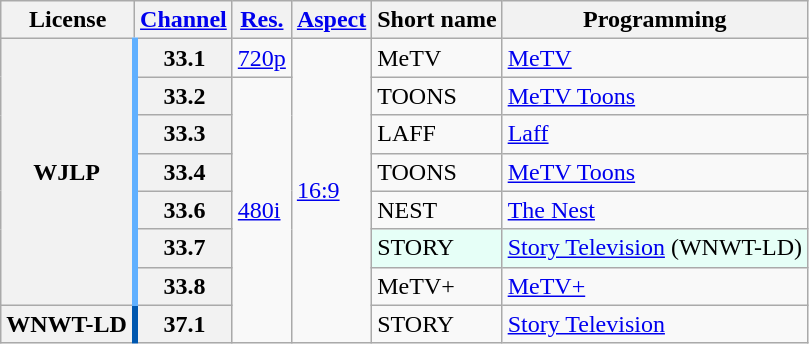<table class="wikitable">
<tr>
<th scope = "col">License</th>
<th scope = "col"><a href='#'>Channel</a></th>
<th scope = "col"><a href='#'>Res.</a></th>
<th scope = "col"><a href='#'>Aspect</a></th>
<th scope = "col">Short name</th>
<th scope = "col">Programming</th>
</tr>
<tr>
<th rowspan = "7" scope = "row" style="border-right: 4px solid #60B0FF;">WJLP</th>
<th scope = "row">33.1</th>
<td><a href='#'>720p</a></td>
<td rowspan=8><a href='#'>16:9</a></td>
<td>MeTV</td>
<td><a href='#'>MeTV</a></td>
</tr>
<tr>
<th scope = "row">33.2</th>
<td rowspan=7><a href='#'>480i</a></td>
<td>TOONS</td>
<td><a href='#'>MeTV Toons</a></td>
</tr>
<tr>
<th scope = "row">33.3</th>
<td>LAFF</td>
<td><a href='#'>Laff</a></td>
</tr>
<tr>
<th scope = "row">33.4</th>
<td>TOONS</td>
<td><a href='#'>MeTV Toons</a></td>
</tr>
<tr>
<th scope = "row">33.6</th>
<td>NEST</td>
<td><a href='#'>The Nest</a></td>
</tr>
<tr>
<th scope = "row">33.7</th>
<td style="background-color: #E6FFF7;">STORY</td>
<td style="background-color: #E6FFF7;"><a href='#'>Story Television</a> (WNWT-LD)</td>
</tr>
<tr>
<th scope = "row">33.8</th>
<td>MeTV+</td>
<td><a href='#'>MeTV+</a></td>
</tr>
<tr>
<th scope = "row" style="border-right: 4px solid #0057AF;">WNWT-LD</th>
<th scope = "row">37.1</th>
<td>STORY</td>
<td><a href='#'>Story Television</a></td>
</tr>
</table>
